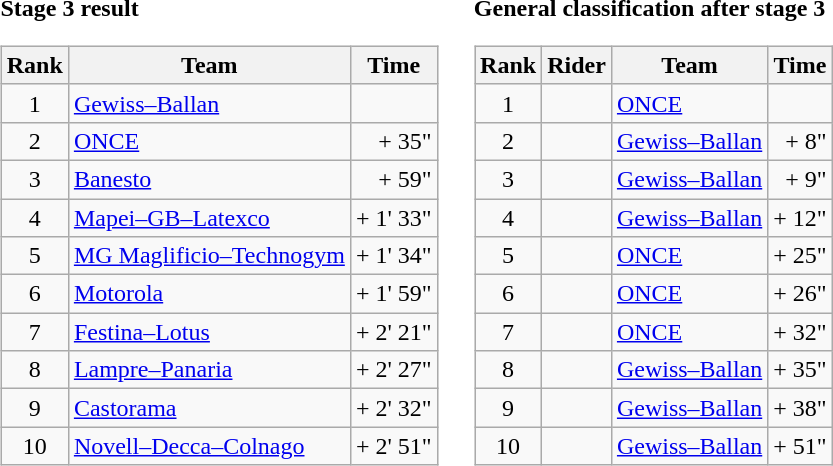<table>
<tr>
<td><strong>Stage 3 result</strong><br><table class="wikitable">
<tr>
<th scope="col">Rank</th>
<th scope="col">Team</th>
<th scope="col">Time</th>
</tr>
<tr>
<td style="text-align:center;">1</td>
<td><a href='#'>Gewiss–Ballan</a></td>
<td style="text-align:right;"></td>
</tr>
<tr>
<td style="text-align:center;">2</td>
<td><a href='#'>ONCE</a></td>
<td style="text-align:right;">+ 35"</td>
</tr>
<tr>
<td style="text-align:center;">3</td>
<td><a href='#'>Banesto</a></td>
<td style="text-align:right;">+ 59"</td>
</tr>
<tr>
<td style="text-align:center;">4</td>
<td><a href='#'>Mapei–GB–Latexco</a></td>
<td style="text-align:right;">+ 1' 33"</td>
</tr>
<tr>
<td style="text-align:center;">5</td>
<td><a href='#'>MG Maglificio–Technogym</a></td>
<td style="text-align:right;">+ 1' 34"</td>
</tr>
<tr>
<td style="text-align:center;">6</td>
<td><a href='#'>Motorola</a></td>
<td style="text-align:right;">+ 1' 59"</td>
</tr>
<tr>
<td style="text-align:center;">7</td>
<td><a href='#'>Festina–Lotus</a></td>
<td style="text-align:right;">+ 2' 21"</td>
</tr>
<tr>
<td style="text-align:center;">8</td>
<td><a href='#'>Lampre–Panaria</a></td>
<td style="text-align:right;">+ 2' 27"</td>
</tr>
<tr>
<td style="text-align:center;">9</td>
<td><a href='#'>Castorama</a></td>
<td style="text-align:right;">+ 2' 32"</td>
</tr>
<tr>
<td style="text-align:center;">10</td>
<td><a href='#'>Novell–Decca–Colnago</a></td>
<td style="text-align:right;">+ 2' 51"</td>
</tr>
</table>
</td>
<td></td>
<td><strong>General classification after stage 3</strong><br><table class="wikitable">
<tr>
<th scope="col">Rank</th>
<th scope="col">Rider</th>
<th scope="col">Team</th>
<th scope="col">Time</th>
</tr>
<tr>
<td style="text-align:center;">1</td>
<td> </td>
<td><a href='#'>ONCE</a></td>
<td style="text-align:right;"></td>
</tr>
<tr>
<td style="text-align:center;">2</td>
<td></td>
<td><a href='#'>Gewiss–Ballan</a></td>
<td style="text-align:right;">+ 8"</td>
</tr>
<tr>
<td style="text-align:center;">3</td>
<td></td>
<td><a href='#'>Gewiss–Ballan</a></td>
<td style="text-align:right;">+ 9"</td>
</tr>
<tr>
<td style="text-align:center;">4</td>
<td></td>
<td><a href='#'>Gewiss–Ballan</a></td>
<td style="text-align:right;">+ 12"</td>
</tr>
<tr>
<td style="text-align:center;">5</td>
<td></td>
<td><a href='#'>ONCE</a></td>
<td style="text-align:right;">+ 25"</td>
</tr>
<tr>
<td style="text-align:center;">6</td>
<td></td>
<td><a href='#'>ONCE</a></td>
<td style="text-align:right;">+ 26"</td>
</tr>
<tr>
<td style="text-align:center;">7</td>
<td></td>
<td><a href='#'>ONCE</a></td>
<td style="text-align:right;">+ 32"</td>
</tr>
<tr>
<td style="text-align:center;">8</td>
<td></td>
<td><a href='#'>Gewiss–Ballan</a></td>
<td style="text-align:right;">+ 35"</td>
</tr>
<tr>
<td style="text-align:center;">9</td>
<td></td>
<td><a href='#'>Gewiss–Ballan</a></td>
<td style="text-align:right;">+ 38"</td>
</tr>
<tr>
<td style="text-align:center;">10</td>
<td></td>
<td><a href='#'>Gewiss–Ballan</a></td>
<td style="text-align:right;">+ 51"</td>
</tr>
</table>
</td>
</tr>
</table>
